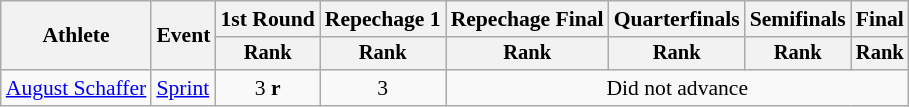<table class=wikitable style=font-size:90%;text-align:center>
<tr>
<th rowspan=2>Athlete</th>
<th rowspan=2>Event</th>
<th>1st Round</th>
<th>Repechage 1</th>
<th>Repechage Final</th>
<th>Quarterfinals</th>
<th>Semifinals</th>
<th>Final</th>
</tr>
<tr style=font-size:95%>
<th>Rank</th>
<th>Rank</th>
<th>Rank</th>
<th>Rank</th>
<th>Rank</th>
<th>Rank</th>
</tr>
<tr>
<td align=left><a href='#'>August Schaffer</a></td>
<td align=left><a href='#'>Sprint</a></td>
<td>3 <strong>r</strong></td>
<td>3</td>
<td colspan=4>Did not advance</td>
</tr>
</table>
